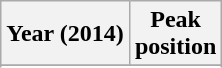<table class="wikitable sortable">
<tr>
<th>Year (2014)</th>
<th>Peak<br>position</th>
</tr>
<tr>
</tr>
<tr>
</tr>
<tr>
</tr>
<tr>
</tr>
</table>
